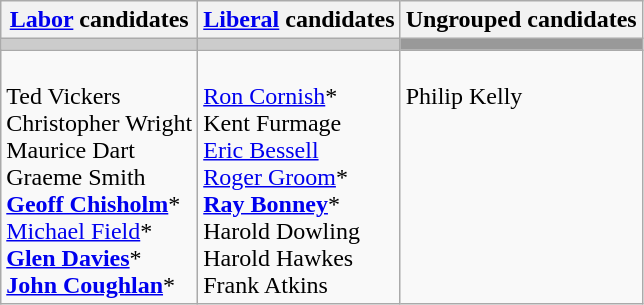<table class="wikitable">
<tr>
<th><a href='#'>Labor</a> candidates</th>
<th><a href='#'>Liberal</a> candidates</th>
<th>Ungrouped candidates</th>
</tr>
<tr bgcolor="#cccccc">
<td></td>
<td></td>
<td bgcolor="#999999"></td>
</tr>
<tr>
<td><br>Ted Vickers<br>
Christopher Wright<br>
Maurice Dart<br>
Graeme Smith<br>
<strong><a href='#'>Geoff Chisholm</a></strong>*<br>
<a href='#'>Michael Field</a>*<br>
<strong><a href='#'>Glen Davies</a></strong>*<br>
<strong><a href='#'>John Coughlan</a></strong>*</td>
<td><br><a href='#'>Ron Cornish</a>*<br>
Kent Furmage<br>
<a href='#'>Eric Bessell</a><br>
<a href='#'>Roger Groom</a>*<br>
<strong><a href='#'>Ray Bonney</a></strong>*<br>
Harold Dowling<br>
Harold Hawkes<br>
Frank Atkins</td>
<td valign=top><br>Philip Kelly</td>
</tr>
</table>
